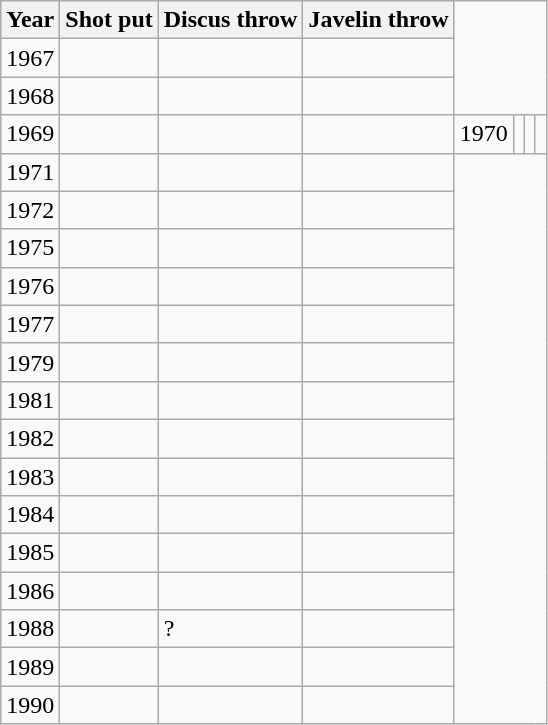<table class=wikitable>
<tr>
<th>Year</th>
<th>Shot put</th>
<th>Discus throw</th>
<th>Javelin throw</th>
</tr>
<tr>
<td>1967</td>
<td></td>
<td></td>
<td></td>
</tr>
<tr>
<td>1968</td>
<td></td>
<td></td>
<td></td>
</tr>
<tr>
<td>1969</td>
<td></td>
<td></td>
<td></td>
<td>1970</td>
<td></td>
<td></td>
<td></td>
</tr>
<tr>
<td>1971</td>
<td></td>
<td></td>
<td></td>
</tr>
<tr>
<td>1972</td>
<td></td>
<td></td>
<td></td>
</tr>
<tr>
<td>1975</td>
<td></td>
<td></td>
<td></td>
</tr>
<tr>
<td>1976</td>
<td></td>
<td></td>
<td></td>
</tr>
<tr>
<td>1977</td>
<td></td>
<td></td>
<td></td>
</tr>
<tr>
<td>1979</td>
<td></td>
<td></td>
<td></td>
</tr>
<tr>
<td>1981</td>
<td></td>
<td></td>
<td></td>
</tr>
<tr>
<td>1982</td>
<td></td>
<td></td>
<td></td>
</tr>
<tr>
<td>1983</td>
<td></td>
<td></td>
<td></td>
</tr>
<tr>
<td>1984</td>
<td></td>
<td></td>
<td></td>
</tr>
<tr>
<td>1985</td>
<td></td>
<td></td>
<td></td>
</tr>
<tr>
<td>1986</td>
<td></td>
<td></td>
<td></td>
</tr>
<tr>
<td>1988</td>
<td></td>
<td>?</td>
<td></td>
</tr>
<tr>
<td>1989</td>
<td></td>
<td></td>
<td></td>
</tr>
<tr>
<td>1990</td>
<td></td>
<td></td>
<td></td>
</tr>
</table>
